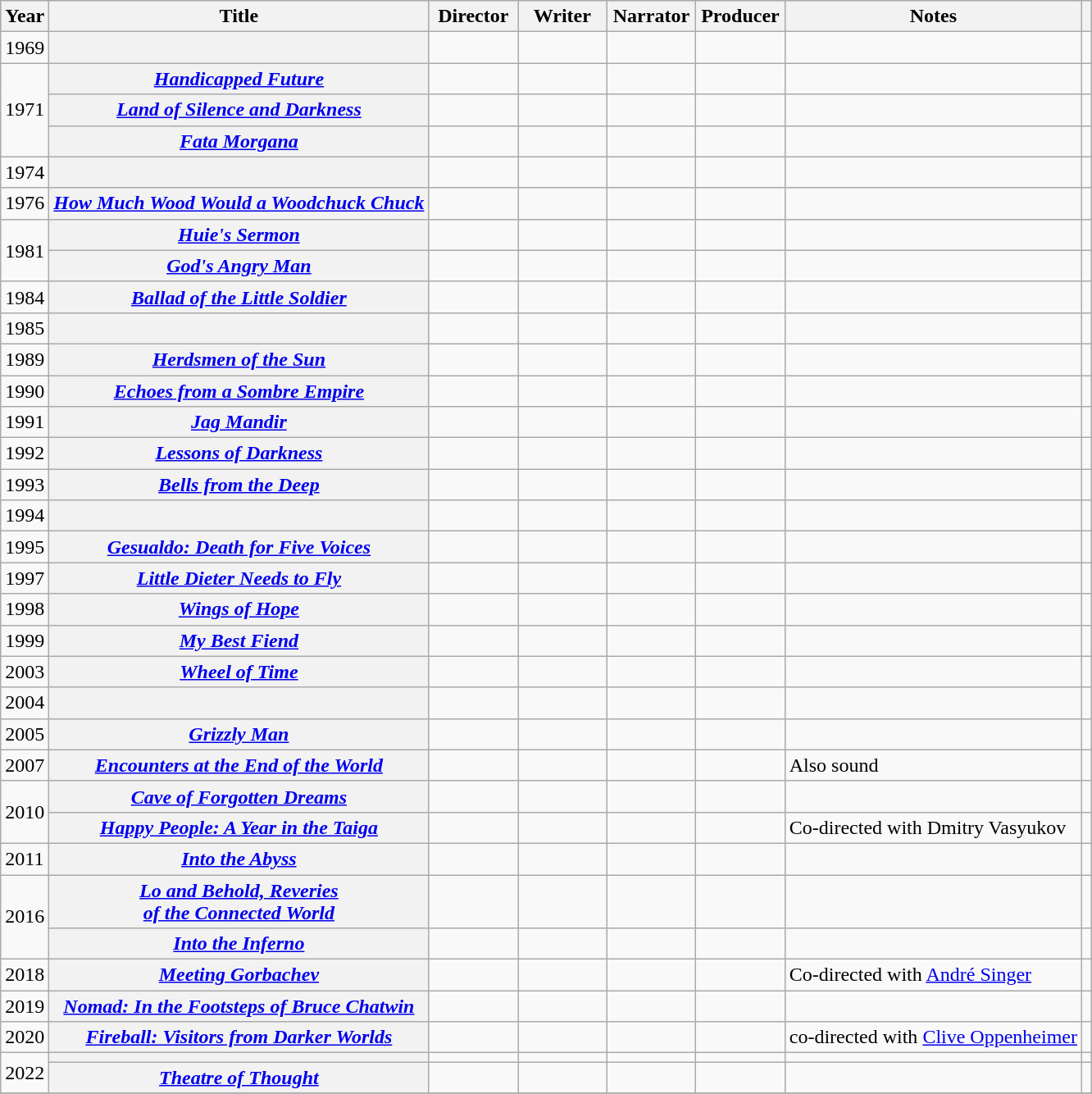<table class="wikitable plainrowheaders">
<tr style="background:#ccc; text-align:center;">
<th scope="col">Year</th>
<th scope="col">Title</th>
<th scope="col" width=65>Director</th>
<th scope="col" width=65>Writer</th>
<th scope="col" width=65>Narrator</th>
<th scope="col" width=65>Producer</th>
<th scope="col">Notes</th>
<th scope="col"></th>
</tr>
<tr>
<td>1969</td>
<th scope=row></th>
<td></td>
<td></td>
<td></td>
<td></td>
<td></td>
<td style="text-align:center;"></td>
</tr>
<tr>
<td rowspan=3>1971</td>
<th scope=row><em><a href='#'>Handicapped Future</a></em></th>
<td></td>
<td></td>
<td></td>
<td></td>
<td></td>
<td style="text-align:center;"></td>
</tr>
<tr>
<th scope=row><em><a href='#'>Land of Silence and Darkness</a></em></th>
<td></td>
<td></td>
<td></td>
<td></td>
<td></td>
<td style="text-align:center;"></td>
</tr>
<tr>
<th scope=row><em><a href='#'>Fata Morgana</a></em></th>
<td></td>
<td></td>
<td></td>
<td></td>
<td></td>
<td style="text-align:center;"></td>
</tr>
<tr>
<td>1974</td>
<th scope=row></th>
<td></td>
<td></td>
<td></td>
<td></td>
<td></td>
<td style="text-align:center;"></td>
</tr>
<tr>
<td>1976</td>
<th scope=row><em><a href='#'>How Much Wood Would a Woodchuck Chuck</a></em></th>
<td></td>
<td></td>
<td></td>
<td></td>
<td></td>
<td style="text-align:center;"></td>
</tr>
<tr>
<td rowspan=2>1981</td>
<th scope=row><em><a href='#'>Huie's Sermon</a></em></th>
<td></td>
<td></td>
<td></td>
<td></td>
<td></td>
<td style="text-align:center;"></td>
</tr>
<tr>
<th scope=row><em><a href='#'>God's Angry Man</a></em></th>
<td></td>
<td></td>
<td></td>
<td></td>
<td></td>
<td style="text-align:center;"></td>
</tr>
<tr>
<td>1984</td>
<th scope=row><em><a href='#'>Ballad of the Little Soldier</a></em></th>
<td></td>
<td></td>
<td></td>
<td></td>
<td></td>
<td style="text-align:center;"></td>
</tr>
<tr>
<td>1985</td>
<th scope=row></th>
<td></td>
<td></td>
<td></td>
<td></td>
<td></td>
<td style="text-align:center;"></td>
</tr>
<tr>
<td>1989</td>
<th scope=row><em><a href='#'>Herdsmen of the Sun</a></em></th>
<td></td>
<td></td>
<td></td>
<td></td>
<td></td>
<td style="text-align:center;"></td>
</tr>
<tr>
<td>1990</td>
<th scope=row><em><a href='#'>Echoes from a Sombre Empire</a></em></th>
<td></td>
<td></td>
<td></td>
<td></td>
<td></td>
<td style="text-align:center;"></td>
</tr>
<tr>
<td>1991</td>
<th scope=row><em><a href='#'>Jag Mandir</a></em></th>
<td></td>
<td></td>
<td></td>
<td></td>
<td></td>
<td style="text-align:center;"></td>
</tr>
<tr>
<td>1992</td>
<th scope=row><em><a href='#'>Lessons of Darkness</a></em></th>
<td></td>
<td></td>
<td></td>
<td></td>
<td></td>
<td style="text-align:center;"></td>
</tr>
<tr>
<td>1993</td>
<th scope=row><em><a href='#'>Bells from the Deep</a></em></th>
<td></td>
<td></td>
<td></td>
<td></td>
<td></td>
<td style="text-align:center;"></td>
</tr>
<tr>
<td>1994</td>
<th scope=row></th>
<td></td>
<td></td>
<td></td>
<td></td>
<td></td>
<td style="text-align:center;"></td>
</tr>
<tr>
<td>1995</td>
<th scope=row><em><a href='#'>Gesualdo: Death for Five Voices</a></em></th>
<td></td>
<td></td>
<td></td>
<td></td>
<td></td>
<td style="text-align:center;"></td>
</tr>
<tr>
<td>1997</td>
<th scope=row><em><a href='#'>Little Dieter Needs to Fly</a></em></th>
<td></td>
<td></td>
<td></td>
<td></td>
<td></td>
<td style="text-align:center;"></td>
</tr>
<tr>
<td>1998</td>
<th scope=row><em><a href='#'>Wings of Hope</a></em></th>
<td></td>
<td></td>
<td></td>
<td></td>
<td></td>
<td style="text-align:center;"></td>
</tr>
<tr>
<td>1999</td>
<th scope=row><em><a href='#'>My Best Fiend</a></em></th>
<td></td>
<td></td>
<td></td>
<td></td>
<td></td>
<td style="text-align:center;"></td>
</tr>
<tr>
<td>2003</td>
<th scope=row><em><a href='#'>Wheel of Time</a></em></th>
<td></td>
<td></td>
<td></td>
<td></td>
<td></td>
<td style="text-align:center;"></td>
</tr>
<tr>
<td>2004</td>
<th scope=row></th>
<td></td>
<td></td>
<td></td>
<td></td>
<td></td>
<td style="text-align:center;"></td>
</tr>
<tr>
<td>2005</td>
<th scope=row><em><a href='#'>Grizzly Man</a></em></th>
<td></td>
<td></td>
<td></td>
<td></td>
<td></td>
<td style="text-align:center;"></td>
</tr>
<tr>
<td>2007</td>
<th scope=row><em><a href='#'>Encounters at the End of the World</a></em></th>
<td></td>
<td></td>
<td></td>
<td></td>
<td>Also sound</td>
<td style="text-align:center;"></td>
</tr>
<tr>
<td rowspan=2>2010</td>
<th scope=row><em><a href='#'>Cave of Forgotten Dreams</a></em></th>
<td></td>
<td></td>
<td></td>
<td></td>
<td></td>
<td style="text-align:center;"></td>
</tr>
<tr>
<th scope=row><em><a href='#'>Happy People: A Year in the Taiga</a></em></th>
<td></td>
<td></td>
<td></td>
<td></td>
<td>Co-directed with Dmitry Vasyukov</td>
<td style="text-align:center;"></td>
</tr>
<tr>
<td>2011</td>
<th scope=row><em><a href='#'>Into the Abyss</a></em></th>
<td></td>
<td></td>
<td></td>
<td></td>
<td></td>
<td style="text-align:center;"></td>
</tr>
<tr>
<td rowspan=2>2016</td>
<th scope=row><em><a href='#'>Lo and Behold, Reveries<br>of the Connected World</a></em></th>
<td></td>
<td></td>
<td></td>
<td></td>
<td></td>
<td style="text-align:center;"></td>
</tr>
<tr>
<th scope=row><em><a href='#'>Into the Inferno</a></em></th>
<td></td>
<td></td>
<td></td>
<td></td>
<td></td>
<td style="text-align:center;"></td>
</tr>
<tr>
<td>2018</td>
<th scope=row><em><a href='#'>Meeting Gorbachev</a></em></th>
<td></td>
<td></td>
<td></td>
<td></td>
<td>Co-directed with <a href='#'>André Singer</a></td>
<td style="text-align:center;"></td>
</tr>
<tr>
<td>2019</td>
<th scope=row><em><a href='#'>Nomad: In the Footsteps of Bruce Chatwin</a></em></th>
<td></td>
<td></td>
<td></td>
<td></td>
<td></td>
<td style="text-align:center;"></td>
</tr>
<tr>
<td>2020</td>
<th scope=row><em><a href='#'>Fireball: Visitors from Darker Worlds</a></em></th>
<td></td>
<td></td>
<td></td>
<td></td>
<td>co-directed with <a href='#'>Clive Oppenheimer</a></td>
<td style="text-align:center;"></td>
</tr>
<tr>
<td rowspan=2>2022</td>
<th scope=row></th>
<td></td>
<td></td>
<td></td>
<td></td>
<td></td>
<td style="text-align:center;"></td>
</tr>
<tr>
<th scope=row><em><a href='#'>Theatre of Thought</a></em></th>
<td></td>
<td></td>
<td></td>
<td></td>
<td></td>
<td style="text-align:center;"></td>
</tr>
<tr>
</tr>
</table>
